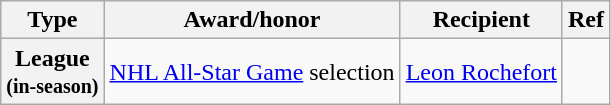<table class="wikitable">
<tr>
<th scope="col">Type</th>
<th scope="col">Award/honor</th>
<th scope="col">Recipient</th>
<th scope="col">Ref</th>
</tr>
<tr>
<th scope="row" rowspan="11">League<br><small>(in-season)</small></th>
<td><a href='#'>NHL All-Star Game</a> selection</td>
<td><a href='#'>Leon Rochefort</a></td>
<td></td>
</tr>
</table>
